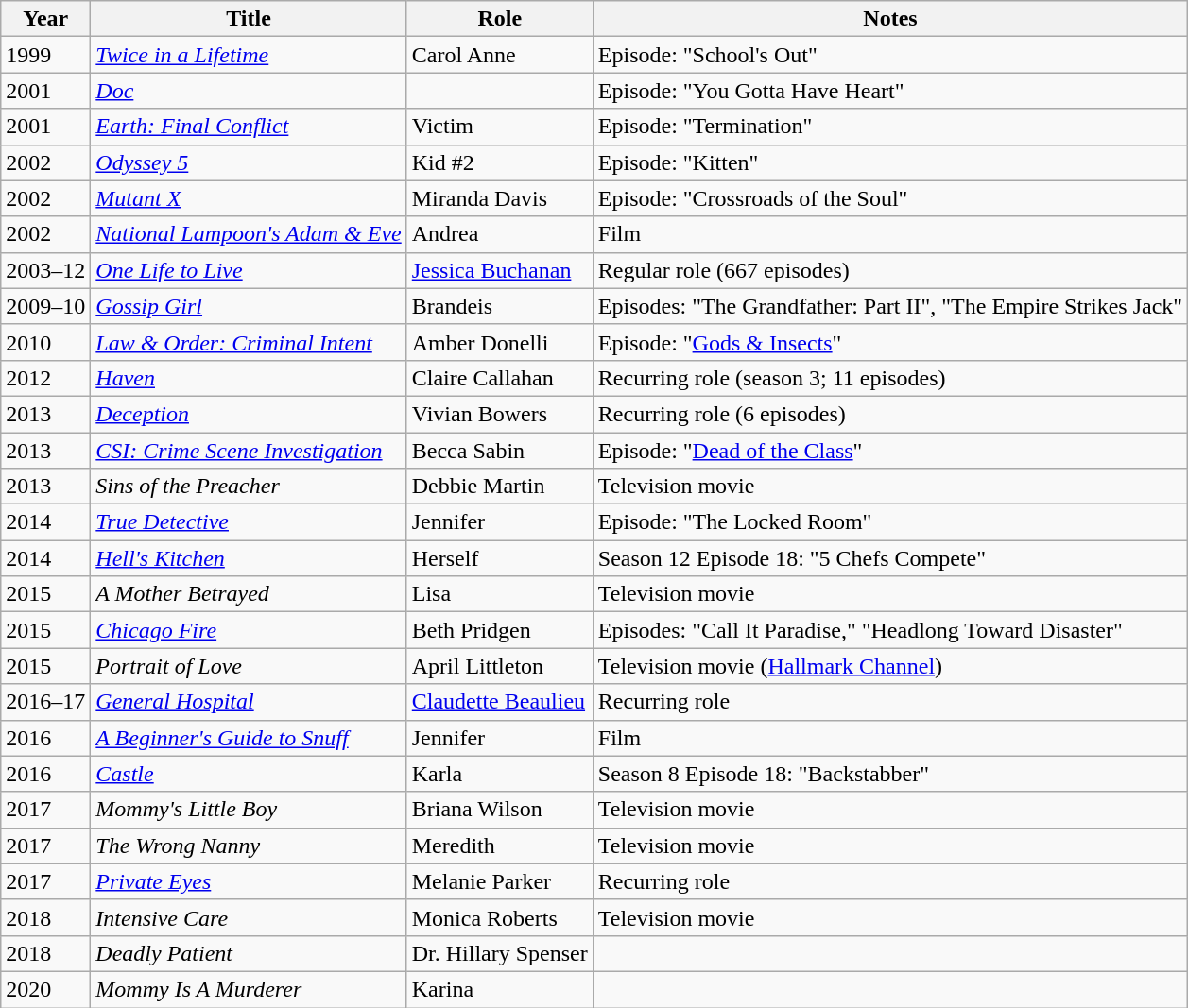<table class="wikitable sortable">
<tr>
<th>Year</th>
<th>Title</th>
<th>Role</th>
<th class="unsortable">Notes</th>
</tr>
<tr>
<td>1999</td>
<td><em><a href='#'>Twice in a Lifetime</a></em></td>
<td>Carol Anne</td>
<td>Episode: "School's Out"</td>
</tr>
<tr>
<td>2001</td>
<td><em><a href='#'>Doc</a></em></td>
<td></td>
<td>Episode: "You Gotta Have Heart"</td>
</tr>
<tr>
<td>2001</td>
<td><em><a href='#'>Earth: Final Conflict</a></em></td>
<td>Victim</td>
<td>Episode: "Termination"</td>
</tr>
<tr>
<td>2002</td>
<td><em><a href='#'>Odyssey 5</a></em></td>
<td>Kid #2</td>
<td>Episode: "Kitten"</td>
</tr>
<tr>
<td>2002</td>
<td><em><a href='#'>Mutant X</a></em></td>
<td>Miranda Davis</td>
<td>Episode: "Crossroads of the Soul"</td>
</tr>
<tr>
<td>2002</td>
<td><em><a href='#'>National Lampoon's Adam & Eve</a></em></td>
<td>Andrea</td>
<td>Film</td>
</tr>
<tr>
<td>2003–12</td>
<td><em><a href='#'>One Life to Live</a></em></td>
<td><a href='#'>Jessica Buchanan</a></td>
<td>Regular role (667 episodes)</td>
</tr>
<tr>
<td>2009–10</td>
<td><em><a href='#'>Gossip Girl</a></em></td>
<td>Brandeis</td>
<td>Episodes: "The Grandfather: Part II", "The Empire Strikes Jack"</td>
</tr>
<tr>
<td>2010</td>
<td><em><a href='#'>Law & Order: Criminal Intent</a></em></td>
<td>Amber Donelli</td>
<td>Episode: "<a href='#'>Gods & Insects</a>"</td>
</tr>
<tr>
<td>2012</td>
<td><em><a href='#'>Haven</a></em></td>
<td>Claire Callahan</td>
<td>Recurring role (season 3; 11 episodes)</td>
</tr>
<tr>
<td>2013</td>
<td><em><a href='#'>Deception</a></em></td>
<td>Vivian Bowers</td>
<td>Recurring role (6 episodes)</td>
</tr>
<tr>
<td>2013</td>
<td><em><a href='#'>CSI: Crime Scene Investigation</a></em></td>
<td>Becca Sabin</td>
<td>Episode: "<a href='#'>Dead of the Class</a>"</td>
</tr>
<tr>
<td>2013</td>
<td><em>Sins of the Preacher</em></td>
<td>Debbie Martin</td>
<td>Television movie</td>
</tr>
<tr>
<td>2014</td>
<td><em><a href='#'>True Detective</a></em></td>
<td>Jennifer</td>
<td>Episode: "The Locked Room"</td>
</tr>
<tr>
<td>2014</td>
<td><em><a href='#'>Hell's Kitchen</a></em></td>
<td>Herself</td>
<td>Season 12 Episode 18: "5 Chefs Compete"</td>
</tr>
<tr>
<td>2015</td>
<td data-sort-value="Mother Betrayed, A"><em>A Mother Betrayed</em></td>
<td>Lisa</td>
<td>Television movie</td>
</tr>
<tr>
<td>2015</td>
<td><em><a href='#'>Chicago Fire</a></em></td>
<td>Beth Pridgen</td>
<td>Episodes: "Call It Paradise," "Headlong Toward Disaster"</td>
</tr>
<tr>
<td>2015</td>
<td><em>Portrait of Love</em></td>
<td>April Littleton</td>
<td>Television movie (<a href='#'>Hallmark Channel</a>)</td>
</tr>
<tr>
<td>2016–17</td>
<td><em><a href='#'>General Hospital</a></em></td>
<td><a href='#'>Claudette Beaulieu</a></td>
<td>Recurring role</td>
</tr>
<tr>
<td>2016</td>
<td data-sort-value="Beginner's Guide to Snuff, A"><em><a href='#'>A Beginner's Guide to Snuff</a></em></td>
<td>Jennifer</td>
<td>Film</td>
</tr>
<tr>
<td>2016</td>
<td><em><a href='#'>Castle</a></em></td>
<td>Karla</td>
<td>Season 8 Episode 18: "Backstabber"</td>
</tr>
<tr>
<td>2017</td>
<td><em>Mommy's Little Boy</em></td>
<td>Briana Wilson</td>
<td>Television movie</td>
</tr>
<tr>
<td>2017</td>
<td data-sort-value="Wrong Nanny, The"><em>The Wrong Nanny</em></td>
<td>Meredith</td>
<td>Television movie</td>
</tr>
<tr>
<td>2017</td>
<td><em><a href='#'>Private Eyes</a></em></td>
<td>Melanie Parker</td>
<td>Recurring role</td>
</tr>
<tr>
<td>2018</td>
<td><em>Intensive Care</em></td>
<td>Monica Roberts</td>
<td>Television movie</td>
</tr>
<tr>
<td>2018</td>
<td><em>Deadly Patient</em></td>
<td>Dr. Hillary Spenser</td>
<td></td>
</tr>
<tr>
<td>2020</td>
<td><em>Mommy Is A Murderer</em></td>
<td>Karina</td>
<td></td>
</tr>
</table>
